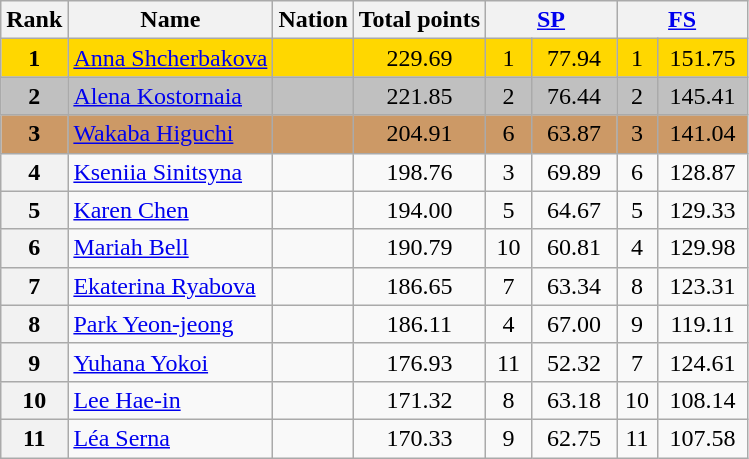<table class="wikitable sortable">
<tr>
<th>Rank</th>
<th>Name</th>
<th>Nation</th>
<th>Total points</th>
<th colspan="2" width="80px"><a href='#'>SP</a></th>
<th colspan="2" width="80px"><a href='#'>FS</a></th>
</tr>
<tr bgcolor="gold">
<td align="center"><strong>1</strong></td>
<td><a href='#'>Anna Shcherbakova</a></td>
<td></td>
<td align="center">229.69</td>
<td align="center">1</td>
<td align="center">77.94</td>
<td align="center">1</td>
<td align="center">151.75</td>
</tr>
<tr bgcolor="silver">
<td align="center"><strong>2</strong></td>
<td><a href='#'>Alena Kostornaia</a></td>
<td></td>
<td align="center">221.85</td>
<td align="center">2</td>
<td align="center">76.44</td>
<td align="center">2</td>
<td align="center">145.41</td>
</tr>
<tr bgcolor="cc9966">
<td align="center"><strong>3</strong></td>
<td><a href='#'>Wakaba Higuchi</a></td>
<td></td>
<td align="center">204.91</td>
<td align="center">6</td>
<td align="center">63.87</td>
<td align="center">3</td>
<td align="center">141.04</td>
</tr>
<tr>
<th>4</th>
<td><a href='#'>Kseniia Sinitsyna</a></td>
<td></td>
<td align="center">198.76</td>
<td align="center">3</td>
<td align="center">69.89</td>
<td align="center">6</td>
<td align="center">128.87</td>
</tr>
<tr>
<th>5</th>
<td><a href='#'>Karen Chen</a></td>
<td></td>
<td align="center">194.00</td>
<td align="center">5</td>
<td align="center">64.67</td>
<td align="center">5</td>
<td align="center">129.33</td>
</tr>
<tr>
<th>6</th>
<td><a href='#'>Mariah Bell</a></td>
<td></td>
<td align="center">190.79</td>
<td align="center">10</td>
<td align="center">60.81</td>
<td align="center">4</td>
<td align="center">129.98</td>
</tr>
<tr>
<th>7</th>
<td><a href='#'>Ekaterina Ryabova</a></td>
<td></td>
<td align="center">186.65</td>
<td align="center">7</td>
<td align="center">63.34</td>
<td align="center">8</td>
<td align="center">123.31</td>
</tr>
<tr>
<th>8</th>
<td><a href='#'>Park Yeon-jeong</a></td>
<td></td>
<td align="center">186.11</td>
<td align="center">4</td>
<td align="center">67.00</td>
<td align="center">9</td>
<td align="center">119.11</td>
</tr>
<tr>
<th>9</th>
<td><a href='#'>Yuhana Yokoi</a></td>
<td></td>
<td align="center">176.93</td>
<td align="center">11</td>
<td align="center">52.32</td>
<td align="center">7</td>
<td align="center">124.61</td>
</tr>
<tr>
<th>10</th>
<td><a href='#'>Lee Hae-in</a></td>
<td></td>
<td align="center">171.32</td>
<td align="center">8</td>
<td align="center">63.18</td>
<td align="center">10</td>
<td align="center">108.14</td>
</tr>
<tr>
<th>11</th>
<td><a href='#'>Léa Serna</a></td>
<td></td>
<td align="center">170.33</td>
<td align="center">9</td>
<td align="center">62.75</td>
<td align="center">11</td>
<td align="center">107.58</td>
</tr>
</table>
